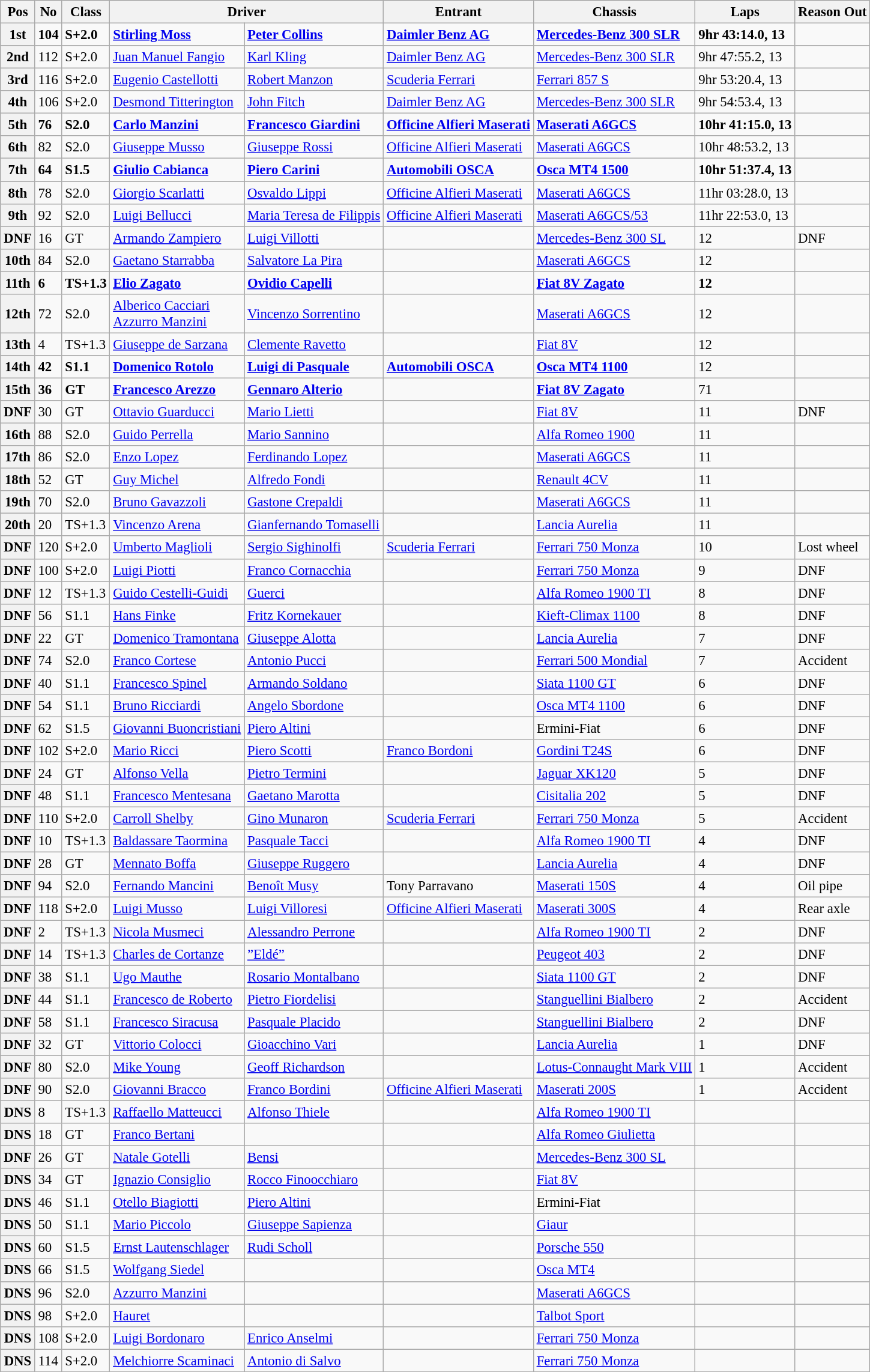<table class="wikitable" style="font-size: 95%;">
<tr>
<th>Pos</th>
<th>No</th>
<th>Class</th>
<th colspan=2>Driver</th>
<th>Entrant</th>
<th>Chassis</th>
<th>Laps</th>
<th>Reason Out</th>
</tr>
<tr>
<th><strong>1st</strong></th>
<td><strong>104</strong></td>
<td><strong>S+2.0</strong></td>
<td> <strong><a href='#'>Stirling Moss</a> </strong></td>
<td> <strong><a href='#'>Peter Collins</a></strong></td>
<td><strong><a href='#'>Daimler Benz AG</a></strong></td>
<td><strong><a href='#'>Mercedes-Benz 300 SLR</a></strong></td>
<td><strong>9hr 43:14.0, 13</strong></td>
<td></td>
</tr>
<tr>
<th>2nd</th>
<td>112</td>
<td>S+2.0</td>
<td> <a href='#'>Juan Manuel Fangio</a></td>
<td> <a href='#'>Karl Kling</a></td>
<td><a href='#'>Daimler Benz AG</a></td>
<td><a href='#'>Mercedes-Benz 300 SLR</a></td>
<td>9hr 47:55.2, 13</td>
<td></td>
</tr>
<tr>
<th>3rd</th>
<td>116</td>
<td>S+2.0</td>
<td> <a href='#'>Eugenio Castellotti</a></td>
<td> <a href='#'>Robert Manzon</a></td>
<td><a href='#'>Scuderia Ferrari</a></td>
<td><a href='#'>Ferrari 857 S</a></td>
<td>9hr 53:20.4, 13</td>
<td></td>
</tr>
<tr>
<th>4th</th>
<td>106</td>
<td>S+2.0</td>
<td> <a href='#'>Desmond Titterington</a></td>
<td> <a href='#'>John Fitch</a></td>
<td><a href='#'>Daimler Benz AG</a></td>
<td><a href='#'>Mercedes-Benz 300 SLR</a></td>
<td>9hr 54:53.4, 13</td>
<td></td>
</tr>
<tr>
<th><strong>5th</strong></th>
<td><strong>76</strong></td>
<td><strong>S2.0</strong></td>
<td> <strong><a href='#'>Carlo Manzini</a></strong></td>
<td> <strong><a href='#'>Francesco Giardini</a></strong></td>
<td><strong><a href='#'>Officine Alfieri Maserati</a></strong></td>
<td><strong><a href='#'>Maserati A6GCS</a></strong></td>
<td><strong>10hr 41:15.0, 13</strong></td>
<td></td>
</tr>
<tr>
<th>6th</th>
<td>82</td>
<td>S2.0</td>
<td> <a href='#'>Giuseppe Musso</a></td>
<td> <a href='#'>Giuseppe Rossi</a></td>
<td><a href='#'>Officine Alfieri Maserati</a></td>
<td><a href='#'>Maserati A6GCS</a></td>
<td>10hr 48:53.2, 13</td>
<td></td>
</tr>
<tr>
<th><strong>7th</strong></th>
<td><strong>64</strong></td>
<td><strong>S1.5</strong></td>
<td> <strong><a href='#'>Giulio Cabianca</a></strong></td>
<td> <strong><a href='#'>Piero Carini</a></strong></td>
<td><strong><a href='#'>Automobili OSCA</a></strong></td>
<td><strong><a href='#'>Osca MT4 1500</a></strong></td>
<td><strong>10hr 51:37.4, 13</strong></td>
<td></td>
</tr>
<tr>
<th>8th</th>
<td>78</td>
<td>S2.0</td>
<td> <a href='#'>Giorgio Scarlatti</a></td>
<td> <a href='#'>Osvaldo Lippi</a></td>
<td><a href='#'>Officine Alfieri Maserati</a></td>
<td><a href='#'>Maserati A6GCS</a></td>
<td>11hr 03:28.0, 13</td>
<td></td>
</tr>
<tr>
<th>9th</th>
<td>92</td>
<td>S2.0</td>
<td> <a href='#'>Luigi Bellucci</a></td>
<td> <a href='#'>Maria Teresa de Filippis</a></td>
<td><a href='#'>Officine Alfieri Maserati</a></td>
<td><a href='#'>Maserati A6GCS/53</a></td>
<td>11hr 22:53.0, 13</td>
<td></td>
</tr>
<tr>
<th>DNF</th>
<td>16</td>
<td>GT</td>
<td> <a href='#'>Armando Zampiero</a></td>
<td> <a href='#'>Luigi Villotti</a></td>
<td></td>
<td><a href='#'>Mercedes-Benz 300 SL</a></td>
<td>12</td>
<td>DNF</td>
</tr>
<tr>
<th>10th</th>
<td>84</td>
<td>S2.0</td>
<td> <a href='#'>Gaetano Starrabba</a></td>
<td> <a href='#'>Salvatore La Pira</a></td>
<td></td>
<td><a href='#'>Maserati A6GCS</a></td>
<td>12</td>
<td></td>
</tr>
<tr>
<th><strong>11th</strong></th>
<td><strong>6</strong></td>
<td><strong>TS+1.3</strong></td>
<td> <strong><a href='#'>Elio Zagato</a></strong></td>
<td> <strong><a href='#'>Ovidio Capelli</a></strong></td>
<td></td>
<td><strong><a href='#'>Fiat 8V Zagato</a></strong></td>
<td><strong>12</strong></td>
<td></td>
</tr>
<tr>
<th>12th</th>
<td>72</td>
<td>S2.0</td>
<td> <a href='#'>Alberico Cacciari</a><br> <a href='#'>Azzurro Manzini</a></td>
<td> <a href='#'>Vincenzo Sorrentino</a></td>
<td></td>
<td><a href='#'>Maserati A6GCS</a></td>
<td>12</td>
<td></td>
</tr>
<tr>
<th>13th</th>
<td>4</td>
<td>TS+1.3</td>
<td> <a href='#'>Giuseppe de Sarzana</a></td>
<td> <a href='#'>Clemente Ravetto</a></td>
<td></td>
<td><a href='#'>Fiat 8V</a></td>
<td>12</td>
<td></td>
</tr>
<tr>
<th><strong>14th</strong></th>
<td><strong>42</strong></td>
<td><strong>S1.1</strong></td>
<td> <strong><a href='#'>Domenico Rotolo</a></strong></td>
<td> <strong><a href='#'>Luigi di Pasquale</a> </strong></td>
<td><strong><a href='#'>Automobili OSCA</a></strong></td>
<td><strong><a href='#'>Osca MT4 1100</a></strong></td>
<td>12</td>
<td></td>
</tr>
<tr>
<th><strong>15th</strong></th>
<td><strong>36</strong></td>
<td><strong>GT</strong></td>
<td> <strong><a href='#'>Francesco Arezzo</a> </strong></td>
<td> <strong><a href='#'>Gennaro Alterio</a> </strong></td>
<td></td>
<td><strong><a href='#'>Fiat 8V Zagato</a> </strong></td>
<td>71</td>
<td></td>
</tr>
<tr>
<th>DNF</th>
<td>30</td>
<td>GT</td>
<td> <a href='#'>Ottavio Guarducci</a></td>
<td> <a href='#'>Mario Lietti</a></td>
<td></td>
<td><a href='#'>Fiat 8V</a></td>
<td>11</td>
<td>DNF</td>
</tr>
<tr>
<th>16th</th>
<td>88</td>
<td>S2.0</td>
<td> <a href='#'>Guido Perrella</a></td>
<td> <a href='#'>Mario Sannino</a></td>
<td></td>
<td><a href='#'>Alfa Romeo 1900</a></td>
<td>11</td>
<td></td>
</tr>
<tr>
<th>17th</th>
<td>86</td>
<td>S2.0</td>
<td> <a href='#'>Enzo Lopez</a></td>
<td> <a href='#'>Ferdinando Lopez</a></td>
<td></td>
<td><a href='#'>Maserati A6GCS</a></td>
<td>11</td>
<td></td>
</tr>
<tr>
<th>18th</th>
<td>52</td>
<td>GT</td>
<td> <a href='#'>Guy Michel</a></td>
<td> <a href='#'>Alfredo Fondi</a></td>
<td></td>
<td><a href='#'>Renault 4CV</a></td>
<td>11</td>
<td></td>
</tr>
<tr>
<th>19th</th>
<td>70</td>
<td>S2.0</td>
<td> <a href='#'>Bruno Gavazzoli</a></td>
<td> <a href='#'>Gastone Crepaldi</a></td>
<td></td>
<td><a href='#'>Maserati A6GCS</a></td>
<td>11</td>
<td></td>
</tr>
<tr>
<th>20th</th>
<td>20</td>
<td>TS+1.3</td>
<td> <a href='#'>Vincenzo Arena</a></td>
<td> <a href='#'>Gianfernando Tomaselli</a></td>
<td></td>
<td><a href='#'>Lancia Aurelia</a></td>
<td>11</td>
<td></td>
</tr>
<tr>
<th>DNF</th>
<td>120</td>
<td>S+2.0</td>
<td> <a href='#'>Umberto Maglioli</a></td>
<td> <a href='#'>Sergio Sighinolfi</a></td>
<td><a href='#'>Scuderia Ferrari</a></td>
<td><a href='#'>Ferrari 750 Monza</a></td>
<td>10</td>
<td>Lost wheel</td>
</tr>
<tr>
<th>DNF</th>
<td>100</td>
<td>S+2.0</td>
<td> <a href='#'>Luigi Piotti</a></td>
<td> <a href='#'>Franco Cornacchia</a></td>
<td></td>
<td><a href='#'>Ferrari 750 Monza</a></td>
<td>9</td>
<td>DNF</td>
</tr>
<tr>
<th>DNF</th>
<td>12</td>
<td>TS+1.3</td>
<td> <a href='#'>Guido Cestelli-Guidi</a></td>
<td> <a href='#'>Guerci</a></td>
<td></td>
<td><a href='#'>Alfa Romeo 1900 TI</a></td>
<td>8</td>
<td>DNF</td>
</tr>
<tr>
<th>DNF</th>
<td>56</td>
<td>S1.1</td>
<td> <a href='#'>Hans Finke</a></td>
<td> <a href='#'>Fritz Kornekauer</a></td>
<td></td>
<td><a href='#'>Kieft-Climax 1100</a></td>
<td>8</td>
<td>DNF</td>
</tr>
<tr>
<th>DNF</th>
<td>22</td>
<td>GT</td>
<td> <a href='#'>Domenico Tramontana</a></td>
<td> <a href='#'>Giuseppe Alotta</a></td>
<td></td>
<td><a href='#'>Lancia Aurelia</a></td>
<td>7</td>
<td>DNF</td>
</tr>
<tr>
<th>DNF</th>
<td>74</td>
<td>S2.0</td>
<td> <a href='#'>Franco Cortese</a></td>
<td> <a href='#'>Antonio Pucci</a></td>
<td></td>
<td><a href='#'>Ferrari 500 Mondial</a></td>
<td>7</td>
<td>Accident</td>
</tr>
<tr>
<th>DNF</th>
<td>40</td>
<td>S1.1</td>
<td> <a href='#'>Francesco Spinel</a></td>
<td> <a href='#'>Armando Soldano</a></td>
<td></td>
<td><a href='#'>Siata 1100 GT</a></td>
<td>6</td>
<td>DNF</td>
</tr>
<tr>
<th>DNF</th>
<td>54</td>
<td>S1.1</td>
<td> <a href='#'>Bruno Ricciardi</a></td>
<td> <a href='#'>Angelo Sbordone</a></td>
<td></td>
<td><a href='#'>Osca MT4 1100</a></td>
<td>6</td>
<td>DNF</td>
</tr>
<tr>
<th>DNF</th>
<td>62</td>
<td>S1.5</td>
<td> <a href='#'>Giovanni Buoncristiani</a></td>
<td> <a href='#'>Piero Altini</a></td>
<td></td>
<td>Ermini-Fiat</td>
<td>6</td>
<td>DNF</td>
</tr>
<tr>
<th>DNF</th>
<td>102</td>
<td>S+2.0</td>
<td> <a href='#'>Mario Ricci</a></td>
<td> <a href='#'>Piero Scotti</a></td>
<td><a href='#'>Franco Bordoni</a></td>
<td><a href='#'>Gordini T24S</a></td>
<td>6</td>
<td>DNF</td>
</tr>
<tr>
<th>DNF</th>
<td>24</td>
<td>GT</td>
<td> <a href='#'>Alfonso Vella</a></td>
<td> <a href='#'>Pietro Termini</a></td>
<td></td>
<td><a href='#'>Jaguar XK120</a></td>
<td>5</td>
<td>DNF</td>
</tr>
<tr>
<th>DNF</th>
<td>48</td>
<td>S1.1</td>
<td> <a href='#'>Francesco Mentesana</a></td>
<td> <a href='#'>Gaetano Marotta</a></td>
<td></td>
<td><a href='#'>Cisitalia 202</a></td>
<td>5</td>
<td>DNF</td>
</tr>
<tr>
<th>DNF</th>
<td>110</td>
<td>S+2.0</td>
<td> <a href='#'>Carroll Shelby</a></td>
<td> <a href='#'>Gino Munaron</a></td>
<td><a href='#'>Scuderia Ferrari</a></td>
<td><a href='#'>Ferrari 750 Monza</a></td>
<td>5</td>
<td>Accident</td>
</tr>
<tr>
<th>DNF</th>
<td>10</td>
<td>TS+1.3</td>
<td> <a href='#'>Baldassare Taormina</a></td>
<td> <a href='#'>Pasquale Tacci</a></td>
<td></td>
<td><a href='#'>Alfa Romeo 1900 TI</a></td>
<td>4</td>
<td>DNF</td>
</tr>
<tr>
<th>DNF</th>
<td>28</td>
<td>GT</td>
<td> <a href='#'>Mennato Boffa</a></td>
<td> <a href='#'>Giuseppe Ruggero</a></td>
<td></td>
<td><a href='#'>Lancia Aurelia</a></td>
<td>4</td>
<td>DNF</td>
</tr>
<tr>
<th>DNF</th>
<td>94</td>
<td>S2.0</td>
<td> <a href='#'>Fernando Mancini</a></td>
<td> <a href='#'>Benoît Musy</a></td>
<td>Tony Parravano</td>
<td><a href='#'>Maserati 150S</a></td>
<td>4</td>
<td>Oil pipe</td>
</tr>
<tr>
<th>DNF</th>
<td>118</td>
<td>S+2.0</td>
<td> <a href='#'>Luigi Musso</a></td>
<td> <a href='#'>Luigi Villoresi</a></td>
<td><a href='#'>Officine Alfieri Maserati</a></td>
<td><a href='#'>Maserati 300S</a></td>
<td>4</td>
<td>Rear axle</td>
</tr>
<tr>
<th>DNF</th>
<td>2</td>
<td>TS+1.3</td>
<td> <a href='#'>Nicola Musmeci</a></td>
<td> <a href='#'>Alessandro Perrone</a></td>
<td></td>
<td><a href='#'>Alfa Romeo 1900 TI</a></td>
<td>2</td>
<td>DNF</td>
</tr>
<tr>
<th>DNF</th>
<td>14</td>
<td>TS+1.3</td>
<td> <a href='#'>Charles de Cortanze</a></td>
<td> <a href='#'>”Eldé”</a></td>
<td></td>
<td><a href='#'>Peugeot 403</a></td>
<td>2</td>
<td>DNF</td>
</tr>
<tr>
<th>DNF</th>
<td>38</td>
<td>S1.1</td>
<td> <a href='#'>Ugo Mauthe</a></td>
<td> <a href='#'>Rosario Montalbano</a></td>
<td></td>
<td><a href='#'>Siata 1100 GT</a></td>
<td>2</td>
<td>DNF</td>
</tr>
<tr>
<th>DNF</th>
<td>44</td>
<td>S1.1</td>
<td> <a href='#'>Francesco de Roberto</a></td>
<td> <a href='#'>Pietro Fiordelisi</a></td>
<td></td>
<td><a href='#'>Stanguellini Bialbero</a></td>
<td>2</td>
<td>Accident</td>
</tr>
<tr>
<th>DNF</th>
<td>58</td>
<td>S1.1</td>
<td> <a href='#'>Francesco Siracusa</a></td>
<td> <a href='#'>Pasquale Placido</a></td>
<td></td>
<td><a href='#'>Stanguellini Bialbero</a></td>
<td>2</td>
<td>DNF</td>
</tr>
<tr>
<th>DNF</th>
<td>32</td>
<td>GT</td>
<td> <a href='#'>Vittorio Colocci</a></td>
<td> <a href='#'>Gioacchino Vari</a></td>
<td></td>
<td><a href='#'>Lancia Aurelia</a></td>
<td>1</td>
<td>DNF</td>
</tr>
<tr>
<th>DNF</th>
<td>80</td>
<td>S2.0</td>
<td> <a href='#'>Mike Young</a></td>
<td> <a href='#'>Geoff Richardson</a></td>
<td></td>
<td><a href='#'>Lotus-Connaught Mark VIII</a></td>
<td>1</td>
<td>Accident</td>
</tr>
<tr>
<th>DNF</th>
<td>90</td>
<td>S2.0</td>
<td> <a href='#'>Giovanni Bracco</a></td>
<td> <a href='#'>Franco Bordini</a></td>
<td><a href='#'>Officine Alfieri Maserati</a></td>
<td><a href='#'>Maserati 200S</a></td>
<td>1</td>
<td>Accident</td>
</tr>
<tr>
<th>DNS</th>
<td>8</td>
<td>TS+1.3</td>
<td> <a href='#'>Raffaello Matteucci</a></td>
<td> <a href='#'>Alfonso Thiele</a></td>
<td></td>
<td><a href='#'>Alfa Romeo 1900 TI</a></td>
<td></td>
<td></td>
</tr>
<tr>
<th>DNS</th>
<td>18</td>
<td>GT</td>
<td> <a href='#'>Franco Bertani</a></td>
<td></td>
<td></td>
<td><a href='#'>Alfa Romeo Giulietta</a></td>
<td></td>
<td></td>
</tr>
<tr>
<th>DNF</th>
<td>26</td>
<td>GT</td>
<td> <a href='#'>Natale Gotelli</a></td>
<td> <a href='#'>Bensi</a></td>
<td></td>
<td><a href='#'>Mercedes-Benz 300 SL</a></td>
<td></td>
<td></td>
</tr>
<tr>
<th>DNS</th>
<td>34</td>
<td>GT</td>
<td> <a href='#'>Ignazio Consiglio</a></td>
<td> <a href='#'>Rocco Finoocchiaro</a></td>
<td></td>
<td><a href='#'>Fiat 8V</a></td>
<td></td>
<td></td>
</tr>
<tr>
<th>DNS</th>
<td>46</td>
<td>S1.1</td>
<td> <a href='#'>Otello Biagiotti</a></td>
<td> <a href='#'>Piero Altini</a></td>
<td></td>
<td>Ermini-Fiat</td>
<td></td>
<td></td>
</tr>
<tr>
<th>DNS</th>
<td>50</td>
<td>S1.1</td>
<td> <a href='#'>Mario Piccolo</a></td>
<td> <a href='#'>Giuseppe Sapienza</a></td>
<td></td>
<td><a href='#'>Giaur</a></td>
<td></td>
<td></td>
</tr>
<tr>
<th>DNS</th>
<td>60</td>
<td>S1.5</td>
<td> <a href='#'>Ernst Lautenschlager</a></td>
<td> <a href='#'>Rudi Scholl</a></td>
<td></td>
<td><a href='#'>Porsche 550</a></td>
<td></td>
<td></td>
</tr>
<tr>
<th>DNS</th>
<td>66</td>
<td>S1.5</td>
<td> <a href='#'>Wolfgang Siedel</a></td>
<td></td>
<td></td>
<td><a href='#'>Osca MT4</a></td>
<td></td>
<td></td>
</tr>
<tr>
<th>DNS</th>
<td>96</td>
<td>S2.0</td>
<td> <a href='#'>Azzurro Manzini</a></td>
<td></td>
<td></td>
<td><a href='#'>Maserati A6GCS</a></td>
<td></td>
<td></td>
</tr>
<tr>
<th>DNS</th>
<td>98</td>
<td>S+2.0</td>
<td> <a href='#'>Hauret</a></td>
<td></td>
<td></td>
<td><a href='#'>Talbot Sport</a></td>
<td></td>
<td></td>
</tr>
<tr>
<th>DNS</th>
<td>108</td>
<td>S+2.0</td>
<td> <a href='#'>Luigi Bordonaro</a></td>
<td> <a href='#'>Enrico Anselmi</a></td>
<td></td>
<td><a href='#'>Ferrari 750 Monza</a></td>
<td></td>
<td></td>
</tr>
<tr>
<th>DNS</th>
<td>114</td>
<td>S+2.0</td>
<td> <a href='#'>Melchiorre Scaminaci</a></td>
<td> <a href='#'>Antonio di Salvo</a></td>
<td></td>
<td><a href='#'>Ferrari 750 Monza</a></td>
<td></td>
<td></td>
</tr>
<tr>
</tr>
</table>
